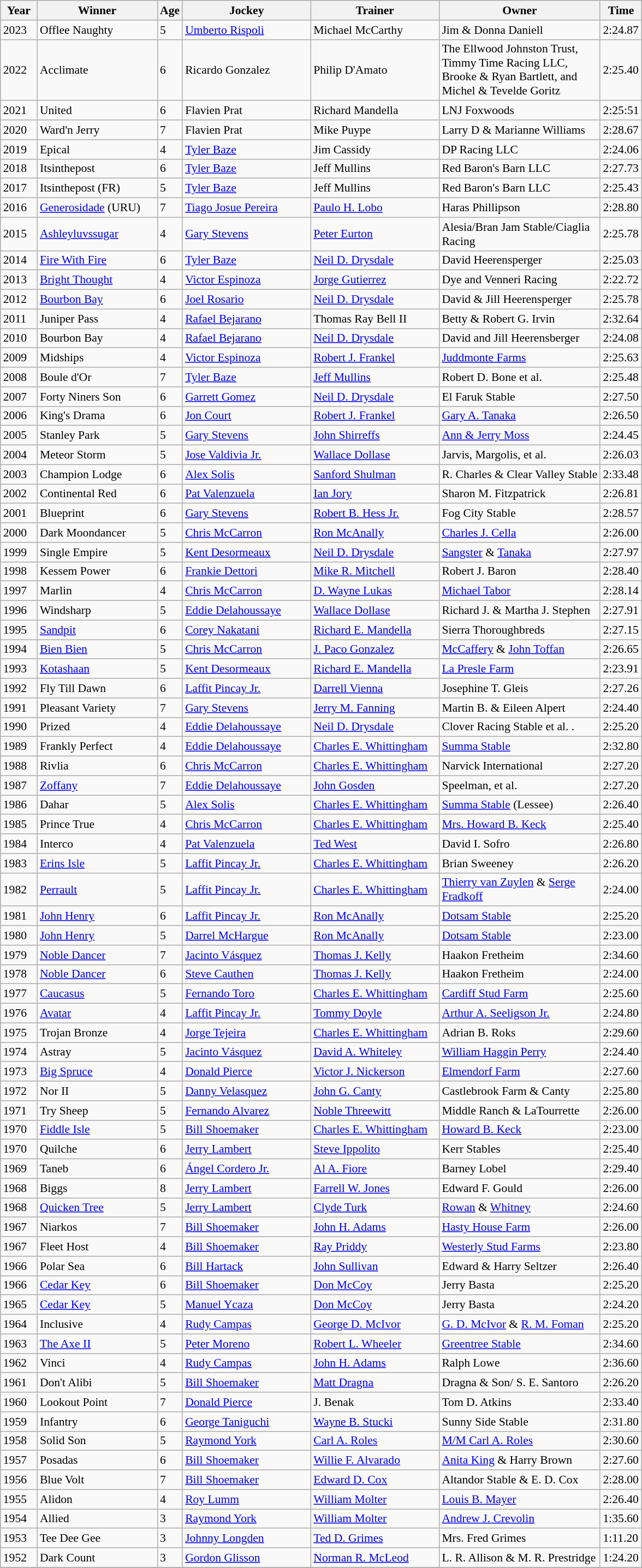<table class="wikitable sortable" style="font-size:90%">
<tr>
<th style="width:38px">Year<br></th>
<th style="width:140px">Winner<br></th>
<th>Age<br></th>
<th style="width:150px">Jockey<br></th>
<th style="width:150px">Trainer<br></th>
<th style="width:190px">Owner<br></th>
<th>Time</th>
</tr>
<tr>
<td>2023</td>
<td>Offlee Naughty</td>
<td>5</td>
<td><a href='#'>Umberto Rispoli</a></td>
<td>Michael McCarthy</td>
<td>Jim & Donna Daniell</td>
<td>2:24.87</td>
</tr>
<tr>
<td>2022</td>
<td>Acclimate</td>
<td>6</td>
<td>Ricardo Gonzalez</td>
<td>Philip D'Amato</td>
<td>The Ellwood Johnston Trust, Timmy Time Racing LLC, Brooke & Ryan Bartlett, and Michel & Tevelde Goritz</td>
<td>2:25.40</td>
</tr>
<tr>
<td>2021</td>
<td>United</td>
<td>6</td>
<td>Flavien Prat</td>
<td>Richard Mandella</td>
<td>LNJ Foxwoods</td>
<td>2:25:51</td>
</tr>
<tr>
<td>2020</td>
<td>Ward'n Jerry</td>
<td>7</td>
<td>Flavien Prat</td>
<td>Mike Puype</td>
<td>Larry D & Marianne Williams</td>
<td>2:28.67</td>
</tr>
<tr>
<td>2019</td>
<td>Epical</td>
<td>4</td>
<td><a href='#'>Tyler Baze</a></td>
<td>Jim Cassidy</td>
<td>DP Racing LLC</td>
<td>2:24.06</td>
</tr>
<tr>
<td>2018</td>
<td>Itsinthepost</td>
<td>6</td>
<td><a href='#'>Tyler Baze</a></td>
<td>Jeff Mullins</td>
<td>Red Baron's Barn LLC</td>
<td>2:27.73</td>
</tr>
<tr>
<td>2017</td>
<td>Itsinthepost (FR)</td>
<td>5</td>
<td><a href='#'>Tyler Baze</a></td>
<td>Jeff Mullins</td>
<td>Red Baron's Barn LLC</td>
<td>2:25.43</td>
</tr>
<tr>
<td>2016</td>
<td><a href='#'>Generosidade</a> (URU)</td>
<td>7</td>
<td><a href='#'>Tiago Josue Pereira</a></td>
<td><a href='#'>Paulo H. Lobo</a></td>
<td>Haras Phillipson</td>
<td>2:28.80</td>
</tr>
<tr>
<td>2015</td>
<td><a href='#'>Ashleyluvssugar</a></td>
<td>4</td>
<td><a href='#'>Gary Stevens</a></td>
<td><a href='#'>Peter Eurton</a></td>
<td>Alesia/Bran Jam Stable/Ciaglia Racing</td>
<td>2:25.78</td>
</tr>
<tr>
<td>2014</td>
<td><a href='#'>Fire With Fire</a></td>
<td>6</td>
<td><a href='#'>Tyler Baze</a></td>
<td><a href='#'>Neil D. Drysdale</a></td>
<td>David Heerensperger</td>
<td>2:25.03</td>
</tr>
<tr>
<td>2013</td>
<td><a href='#'>Bright Thought</a></td>
<td>4</td>
<td><a href='#'>Victor Espinoza</a></td>
<td><a href='#'>Jorge Gutierrez</a></td>
<td>Dye and Venneri Racing</td>
<td>2:22.72</td>
</tr>
<tr>
<td>2012</td>
<td><a href='#'>Bourbon Bay</a></td>
<td>6</td>
<td><a href='#'>Joel Rosario</a></td>
<td><a href='#'>Neil D. Drysdale</a></td>
<td>David & Jill Heerensperger</td>
<td>2:25.78</td>
</tr>
<tr>
<td>2011</td>
<td>Juniper Pass</td>
<td>4</td>
<td><a href='#'>Rafael Bejarano</a></td>
<td>Thomas Ray Bell II</td>
<td>Betty & Robert G. Irvin</td>
<td>2:32.64</td>
</tr>
<tr>
<td>2010</td>
<td>Bourbon Bay</td>
<td>4</td>
<td><a href='#'>Rafael Bejarano</a></td>
<td><a href='#'>Neil D. Drysdale</a></td>
<td>David and Jill Heerensberger</td>
<td>2:24.08</td>
</tr>
<tr>
<td>2009</td>
<td>Midships</td>
<td>4</td>
<td><a href='#'>Victor Espinoza</a></td>
<td><a href='#'>Robert J. Frankel</a></td>
<td><a href='#'>Juddmonte Farms</a></td>
<td>2:25.63</td>
</tr>
<tr>
<td>2008</td>
<td>Boule d'Or</td>
<td>7</td>
<td><a href='#'>Tyler Baze</a></td>
<td><a href='#'>Jeff Mullins</a></td>
<td>Robert D. Bone et al.</td>
<td>2:25.48</td>
</tr>
<tr>
<td>2007</td>
<td>Forty Niners Son</td>
<td>6</td>
<td><a href='#'>Garrett Gomez</a></td>
<td><a href='#'>Neil D. Drysdale</a></td>
<td>El Faruk Stable</td>
<td>2:27.50</td>
</tr>
<tr>
<td>2006</td>
<td>King's Drama</td>
<td>6</td>
<td><a href='#'>Jon Court</a></td>
<td><a href='#'>Robert J. Frankel</a></td>
<td><a href='#'>Gary A. Tanaka</a></td>
<td>2:26.50</td>
</tr>
<tr>
<td>2005</td>
<td>Stanley Park</td>
<td>5</td>
<td><a href='#'>Gary Stevens</a></td>
<td><a href='#'>John Shirreffs</a></td>
<td><a href='#'>Ann & Jerry Moss</a></td>
<td>2:24.45</td>
</tr>
<tr>
<td>2004</td>
<td>Meteor Storm</td>
<td>5</td>
<td><a href='#'>Jose Valdivia Jr.</a></td>
<td><a href='#'>Wallace Dollase</a></td>
<td>Jarvis, Margolis, et al.</td>
<td>2:26.03</td>
</tr>
<tr>
<td>2003</td>
<td>Champion Lodge</td>
<td>6</td>
<td><a href='#'>Alex Solis</a></td>
<td><a href='#'>Sanford Shulman</a></td>
<td>R. Charles & Clear Valley Stable</td>
<td>2:33.48</td>
</tr>
<tr>
<td>2002</td>
<td>Continental Red</td>
<td>6</td>
<td><a href='#'>Pat Valenzuela</a></td>
<td><a href='#'>Ian Jory</a></td>
<td>Sharon M. Fitzpatrick</td>
<td>2:26.81</td>
</tr>
<tr>
<td>2001</td>
<td>Blueprint</td>
<td>6</td>
<td><a href='#'>Gary Stevens</a></td>
<td><a href='#'>Robert B. Hess Jr.</a></td>
<td>Fog City Stable</td>
<td>2:28.57</td>
</tr>
<tr>
<td>2000</td>
<td>Dark Moondancer</td>
<td>5</td>
<td><a href='#'>Chris McCarron</a></td>
<td><a href='#'>Ron McAnally</a></td>
<td><a href='#'>Charles J. Cella</a></td>
<td>2:26.00</td>
</tr>
<tr>
<td>1999</td>
<td>Single Empire</td>
<td>5</td>
<td><a href='#'>Kent Desormeaux</a></td>
<td><a href='#'>Neil D. Drysdale</a></td>
<td><a href='#'>Sangster</a> & <a href='#'>Tanaka</a></td>
<td>2:27.97</td>
</tr>
<tr>
<td>1998</td>
<td>Kessem Power</td>
<td>6</td>
<td><a href='#'>Frankie Dettori</a></td>
<td><a href='#'>Mike R. Mitchell</a></td>
<td>Robert J. Baron</td>
<td>2:28.40</td>
</tr>
<tr>
<td>1997</td>
<td>Marlin</td>
<td>4</td>
<td><a href='#'>Chris McCarron</a></td>
<td><a href='#'>D. Wayne Lukas</a></td>
<td><a href='#'>Michael Tabor</a></td>
<td>2:28.14</td>
</tr>
<tr>
<td>1996</td>
<td>Windsharp</td>
<td>5</td>
<td><a href='#'>Eddie Delahoussaye</a></td>
<td><a href='#'>Wallace Dollase</a></td>
<td>Richard J. & Martha J. Stephen</td>
<td>2:27.91</td>
</tr>
<tr>
<td>1995</td>
<td><a href='#'>Sandpit</a></td>
<td>6</td>
<td><a href='#'>Corey Nakatani</a></td>
<td><a href='#'>Richard E. Mandella</a></td>
<td>Sierra Thoroughbreds</td>
<td>2:27.15</td>
</tr>
<tr>
<td>1994</td>
<td><a href='#'>Bien Bien</a></td>
<td>5</td>
<td><a href='#'>Chris McCarron</a></td>
<td><a href='#'>J. Paco Gonzalez</a></td>
<td><a href='#'>McCaffery</a> & <a href='#'>John Toffan</a></td>
<td>2:26.65</td>
</tr>
<tr>
<td>1993</td>
<td><a href='#'>Kotashaan</a></td>
<td>5</td>
<td><a href='#'>Kent Desormeaux</a></td>
<td><a href='#'>Richard E. Mandella</a></td>
<td><a href='#'>La Presle Farm</a></td>
<td>2:23.91</td>
</tr>
<tr>
<td>1992</td>
<td>Fly Till Dawn</td>
<td>6</td>
<td><a href='#'>Laffit Pincay Jr.</a></td>
<td><a href='#'>Darrell Vienna</a></td>
<td>Josephine T. Gleis</td>
<td>2:27.26</td>
</tr>
<tr>
<td>1991</td>
<td>Pleasant Variety</td>
<td>7</td>
<td><a href='#'>Gary Stevens</a></td>
<td><a href='#'>Jerry M. Fanning</a></td>
<td>Martin B. & Eileen Alpert</td>
<td>2:24.40</td>
</tr>
<tr>
<td>1990</td>
<td>Prized</td>
<td>4</td>
<td><a href='#'>Eddie Delahoussaye</a></td>
<td><a href='#'>Neil D. Drysdale</a></td>
<td>Clover Racing Stable et al. .</td>
<td>2:25.20</td>
</tr>
<tr>
<td>1989</td>
<td>Frankly Perfect</td>
<td>4</td>
<td><a href='#'>Eddie Delahoussaye</a></td>
<td><a href='#'>Charles E. Whittingham</a></td>
<td><a href='#'>Summa Stable</a></td>
<td>2:32.80</td>
</tr>
<tr>
<td>1988</td>
<td>Rivlia</td>
<td>6</td>
<td><a href='#'>Chris McCarron</a></td>
<td><a href='#'>Charles E. Whittingham</a></td>
<td>Narvick International</td>
<td>2:27.20</td>
</tr>
<tr>
<td>1987</td>
<td><a href='#'>Zoffany</a></td>
<td>7</td>
<td><a href='#'>Eddie Delahoussaye</a></td>
<td><a href='#'>John Gosden</a></td>
<td>Speelman, et al.</td>
<td>2:27.20</td>
</tr>
<tr>
<td>1986</td>
<td>Dahar</td>
<td>5</td>
<td><a href='#'>Alex Solis</a></td>
<td><a href='#'>Charles E. Whittingham</a></td>
<td><a href='#'>Summa Stable</a> (Lessee)</td>
<td>2:26.40</td>
</tr>
<tr>
<td>1985</td>
<td>Prince True</td>
<td>4</td>
<td><a href='#'>Chris McCarron</a></td>
<td><a href='#'>Charles E. Whittingham</a></td>
<td><a href='#'>Mrs. Howard B. Keck</a></td>
<td>2:25.40</td>
</tr>
<tr>
<td>1984</td>
<td>Interco</td>
<td>4</td>
<td><a href='#'>Pat Valenzuela</a></td>
<td><a href='#'>Ted West</a></td>
<td>David I. Sofro</td>
<td>2:26.80</td>
</tr>
<tr>
<td>1983</td>
<td><a href='#'>Erins Isle</a></td>
<td>5</td>
<td><a href='#'>Laffit Pincay Jr.</a></td>
<td><a href='#'>Charles E. Whittingham</a></td>
<td>Brian Sweeney</td>
<td>2:26.20</td>
</tr>
<tr>
<td>1982</td>
<td><a href='#'>Perrault</a></td>
<td>5</td>
<td><a href='#'>Laffit Pincay Jr.</a></td>
<td><a href='#'>Charles E. Whittingham</a></td>
<td><a href='#'>Thierry van Zuylen</a> & <a href='#'>Serge Fradkoff</a></td>
<td>2:24.00</td>
</tr>
<tr>
<td>1981</td>
<td><a href='#'>John Henry</a></td>
<td>6</td>
<td><a href='#'>Laffit Pincay Jr.</a></td>
<td><a href='#'>Ron McAnally</a></td>
<td><a href='#'>Dotsam Stable</a></td>
<td>2:25.20</td>
</tr>
<tr>
<td>1980</td>
<td><a href='#'>John Henry</a></td>
<td>5</td>
<td><a href='#'>Darrel McHargue</a></td>
<td><a href='#'>Ron McAnally</a></td>
<td><a href='#'>Dotsam Stable</a></td>
<td>2:23.00</td>
</tr>
<tr>
<td>1979</td>
<td><a href='#'>Noble Dancer</a></td>
<td>7</td>
<td><a href='#'>Jacinto Vásquez</a></td>
<td><a href='#'>Thomas J. Kelly</a></td>
<td>Haakon Fretheim</td>
<td>2:34.60</td>
</tr>
<tr>
<td>1978</td>
<td><a href='#'>Noble Dancer</a></td>
<td>6</td>
<td><a href='#'>Steve Cauthen</a></td>
<td><a href='#'>Thomas J. Kelly</a></td>
<td>Haakon Fretheim</td>
<td>2:24.00</td>
</tr>
<tr>
<td>1977</td>
<td><a href='#'>Caucasus</a></td>
<td>5</td>
<td><a href='#'>Fernando Toro</a></td>
<td><a href='#'>Charles E. Whittingham</a></td>
<td><a href='#'>Cardiff Stud Farm</a></td>
<td>2:25.60</td>
</tr>
<tr>
<td>1976</td>
<td><a href='#'>Avatar</a></td>
<td>4</td>
<td><a href='#'>Laffit Pincay Jr.</a></td>
<td><a href='#'>Tommy Doyle</a></td>
<td><a href='#'>Arthur A. Seeligson Jr.</a></td>
<td>2:24.80</td>
</tr>
<tr>
<td>1975</td>
<td>Trojan Bronze</td>
<td>4</td>
<td><a href='#'>Jorge Tejeira</a></td>
<td><a href='#'>Charles E. Whittingham</a></td>
<td>Adrian B. Roks</td>
<td>2:29.60</td>
</tr>
<tr>
<td>1974</td>
<td>Astray</td>
<td>5</td>
<td><a href='#'>Jacinto Vásquez</a></td>
<td><a href='#'>David A. Whiteley</a></td>
<td><a href='#'>William Haggin Perry</a></td>
<td>2:24.40</td>
</tr>
<tr>
<td>1973</td>
<td><a href='#'>Big Spruce</a></td>
<td>4</td>
<td><a href='#'>Donald Pierce</a></td>
<td><a href='#'>Victor J. Nickerson</a></td>
<td><a href='#'>Elmendorf Farm</a></td>
<td>2:27.60</td>
</tr>
<tr>
<td>1972</td>
<td>Nor II</td>
<td>5</td>
<td><a href='#'>Danny Velasquez</a></td>
<td><a href='#'>John G. Canty</a></td>
<td>Castlebrook Farm & Canty</td>
<td>2:25.80</td>
</tr>
<tr>
<td>1971</td>
<td>Try Sheep</td>
<td>5</td>
<td><a href='#'>Fernando Alvarez</a></td>
<td><a href='#'>Noble Threewitt</a></td>
<td>Middle Ranch & LaTourrette</td>
<td>2:26.00</td>
</tr>
<tr>
<td>1970</td>
<td><a href='#'>Fiddle Isle</a></td>
<td>5</td>
<td><a href='#'>Bill Shoemaker</a></td>
<td><a href='#'>Charles E. Whittingham</a></td>
<td><a href='#'>Howard B. Keck</a></td>
<td>2:23.00</td>
</tr>
<tr>
<td>1970</td>
<td>Quilche</td>
<td>6</td>
<td><a href='#'>Jerry Lambert</a></td>
<td><a href='#'>Steve Ippolito</a></td>
<td>Kerr Stables</td>
<td>2:25.40</td>
</tr>
<tr>
<td>1969</td>
<td>Taneb</td>
<td>6</td>
<td><a href='#'>Ángel Cordero Jr.</a></td>
<td><a href='#'>Al A. Fiore</a></td>
<td>Barney Lobel</td>
<td>2:29.40</td>
</tr>
<tr>
<td>1968</td>
<td>Biggs</td>
<td>8</td>
<td><a href='#'>Jerry Lambert</a></td>
<td><a href='#'>Farrell W. Jones</a></td>
<td>Edward F. Gould</td>
<td>2:26.00</td>
</tr>
<tr>
<td>1968</td>
<td><a href='#'>Quicken Tree</a></td>
<td>5</td>
<td><a href='#'>Jerry Lambert</a></td>
<td><a href='#'>Clyde Turk</a></td>
<td><a href='#'>Rowan</a> & <a href='#'>Whitney</a></td>
<td>2:24.60</td>
</tr>
<tr>
<td>1967</td>
<td>Niarkos</td>
<td>7</td>
<td><a href='#'>Bill Shoemaker</a></td>
<td><a href='#'>John H. Adams</a></td>
<td><a href='#'>Hasty House Farm</a></td>
<td>2:26.00</td>
</tr>
<tr>
<td>1967</td>
<td>Fleet Host</td>
<td>4</td>
<td><a href='#'>Bill Shoemaker</a></td>
<td><a href='#'>Ray Priddy</a></td>
<td><a href='#'>Westerly Stud Farms</a></td>
<td>2:23.80</td>
</tr>
<tr>
<td>1966</td>
<td>Polar Sea</td>
<td>6</td>
<td><a href='#'>Bill Hartack</a></td>
<td><a href='#'>John Sullivan</a></td>
<td>Edward & Harry Seltzer</td>
<td>2:26.40</td>
</tr>
<tr>
<td>1966</td>
<td><a href='#'>Cedar Key</a></td>
<td>6</td>
<td><a href='#'>Bill Shoemaker</a></td>
<td><a href='#'>Don McCoy</a></td>
<td>Jerry Basta</td>
<td>2:25.20</td>
</tr>
<tr>
<td>1965</td>
<td><a href='#'>Cedar Key</a></td>
<td>5</td>
<td><a href='#'>Manuel Ycaza</a></td>
<td><a href='#'>Don McCoy</a></td>
<td>Jerry Basta</td>
<td>2:24.20</td>
</tr>
<tr>
<td>1964</td>
<td>Inclusive</td>
<td>4</td>
<td><a href='#'>Rudy Campas</a></td>
<td><a href='#'>George D. McIvor</a></td>
<td><a href='#'>G. D. McIvor</a> & <a href='#'>R. M. Foman</a></td>
<td>2:25.20</td>
</tr>
<tr>
<td>1963</td>
<td><a href='#'>The Axe II</a></td>
<td>5</td>
<td><a href='#'>Peter Moreno</a></td>
<td><a href='#'>Robert L. Wheeler</a></td>
<td><a href='#'>Greentree Stable</a></td>
<td>2:34.60</td>
</tr>
<tr>
<td>1962</td>
<td>Vinci</td>
<td>4</td>
<td><a href='#'>Rudy Campas</a></td>
<td><a href='#'>John H. Adams</a></td>
<td>Ralph Lowe</td>
<td>2:36.60</td>
</tr>
<tr>
<td>1961</td>
<td>Don't Alibi</td>
<td>5</td>
<td><a href='#'>Bill Shoemaker</a></td>
<td><a href='#'>Matt Dragna</a></td>
<td>Dragna & Son/ S. E. Santoro</td>
<td>2:26.20</td>
</tr>
<tr>
<td>1960</td>
<td>Lookout Point</td>
<td>7</td>
<td><a href='#'>Donald Pierce</a></td>
<td>J. Benak</td>
<td>Tom D. Atkins</td>
<td>2:33.40</td>
</tr>
<tr>
<td>1959</td>
<td>Infantry</td>
<td>6</td>
<td><a href='#'>George Taniguchi</a></td>
<td><a href='#'>Wayne B. Stucki</a></td>
<td>Sunny Side Stable</td>
<td>2:31.80</td>
</tr>
<tr>
<td>1958</td>
<td>Solid Son</td>
<td>5</td>
<td><a href='#'>Raymond York</a></td>
<td><a href='#'>Carl A. Roles</a></td>
<td><a href='#'>M/M Carl A. Roles</a></td>
<td>2:30.60</td>
</tr>
<tr>
<td>1957</td>
<td>Posadas</td>
<td>6</td>
<td><a href='#'>Bill Shoemaker</a></td>
<td><a href='#'>Willie F. Alvarado</a></td>
<td><a href='#'>Anita King</a> & Harry Brown</td>
<td>2:27.60</td>
</tr>
<tr>
<td>1956</td>
<td>Blue Volt</td>
<td>7</td>
<td><a href='#'>Bill Shoemaker</a></td>
<td><a href='#'>Edward D. Cox</a></td>
<td>Altandor Stable & E. D. Cox</td>
<td>2:28.00</td>
</tr>
<tr>
<td>1955</td>
<td>Alidon</td>
<td>4</td>
<td><a href='#'>Roy Lumm</a></td>
<td><a href='#'>William Molter</a></td>
<td><a href='#'>Louis B. Mayer</a></td>
<td>2:26.40</td>
</tr>
<tr>
<td>1954</td>
<td>Allied</td>
<td>3</td>
<td><a href='#'>Raymond York</a></td>
<td><a href='#'>William Molter</a></td>
<td><a href='#'>Andrew J. Crevolin</a></td>
<td>1:35.60</td>
</tr>
<tr>
<td>1953</td>
<td>Tee Dee Gee</td>
<td>3</td>
<td><a href='#'>Johnny Longden</a></td>
<td><a href='#'>Ted D. Grimes</a></td>
<td>Mrs. Fred Grimes</td>
<td>1:11.20</td>
</tr>
<tr>
<td>1952</td>
<td>Dark Count</td>
<td>3</td>
<td><a href='#'>Gordon Glisson</a></td>
<td><a href='#'>Norman R. McLeod</a></td>
<td>L. R. Allison & M. R. Prestridge</td>
<td>1:24.20</td>
</tr>
<tr>
</tr>
</table>
